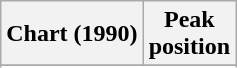<table class="wikitable sortable plainrowheaders" style="text-align:center">
<tr>
<th scope="col">Chart (1990)</th>
<th scope="col">Peak<br> position</th>
</tr>
<tr>
</tr>
<tr>
</tr>
</table>
